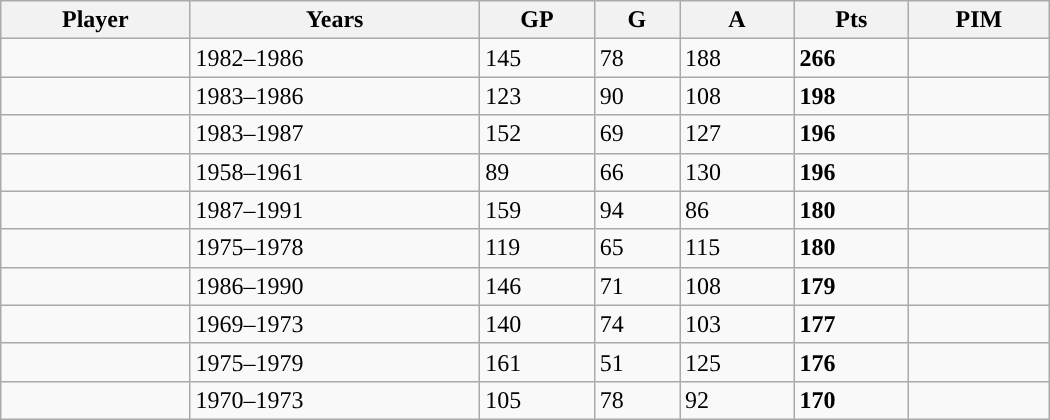<table class="wikitable sortable" width ="700" cellpadding="1" border="1" cellspacing="0">
<tr>
<th>Player</th>
<th>Years</th>
<th>GP</th>
<th>G</th>
<th>A</th>
<th>Pts</th>
<th>PIM</th>
</tr>
<tr>
<td></td>
<td>1982–1986</td>
<td>145</td>
<td>78</td>
<td>188</td>
<td><strong>266</strong></td>
<td></td>
</tr>
<tr>
<td></td>
<td>1983–1986</td>
<td>123</td>
<td>90</td>
<td>108</td>
<td><strong>198</strong></td>
<td></td>
</tr>
<tr>
<td></td>
<td>1983–1987</td>
<td>152</td>
<td>69</td>
<td>127</td>
<td><strong>196</strong></td>
<td></td>
</tr>
<tr>
<td></td>
<td>1958–1961</td>
<td>89</td>
<td>66</td>
<td>130</td>
<td><strong>196</strong></td>
<td></td>
</tr>
<tr>
<td></td>
<td>1987–1991</td>
<td>159</td>
<td>94</td>
<td>86</td>
<td><strong>180</strong></td>
<td></td>
</tr>
<tr>
<td></td>
<td>1975–1978</td>
<td>119</td>
<td>65</td>
<td>115</td>
<td><strong>180</strong></td>
<td></td>
</tr>
<tr>
<td></td>
<td>1986–1990</td>
<td>146</td>
<td>71</td>
<td>108</td>
<td><strong>179</strong></td>
<td></td>
</tr>
<tr>
<td></td>
<td>1969–1973</td>
<td>140</td>
<td>74</td>
<td>103</td>
<td><strong>177</strong></td>
<td></td>
</tr>
<tr>
<td></td>
<td>1975–1979</td>
<td>161</td>
<td>51</td>
<td>125</td>
<td><strong>176</strong></td>
<td></td>
</tr>
<tr>
<td></td>
<td>1970–1973</td>
<td>105</td>
<td>78</td>
<td>92</td>
<td><strong>170</strong></td>
<td></td>
</tr>
</table>
